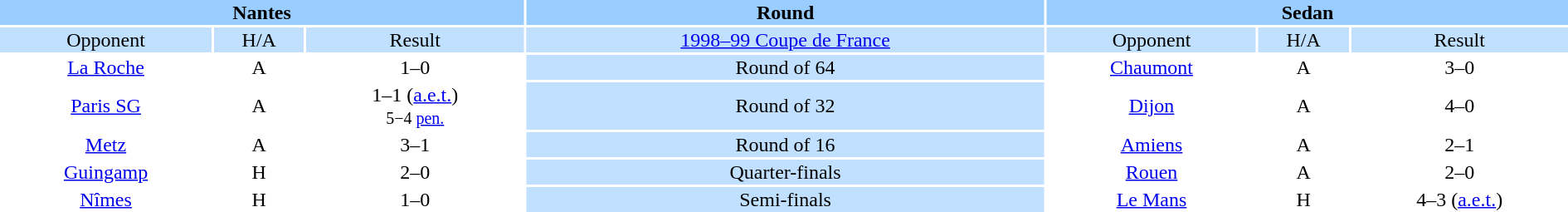<table width="100%" style="text-align:center">
<tr valign=top bgcolor=#99ccff>
<th colspan=3 style="width:1*">Nantes</th>
<th><strong>Round</strong></th>
<th colspan=3 style="width:1*">Sedan</th>
</tr>
<tr valign=top bgcolor=#c1e0ff>
<td>Opponent</td>
<td>H/A</td>
<td>Result</td>
<td bgcolor=#c1e0ff><a href='#'>1998–99 Coupe de France</a></td>
<td>Opponent</td>
<td>H/A</td>
<td>Result</td>
</tr>
<tr>
<td><a href='#'>La Roche</a></td>
<td>A</td>
<td>1–0</td>
<td bgcolor=#c1e0ff>Round of 64</td>
<td><a href='#'>Chaumont</a></td>
<td>A</td>
<td>3–0</td>
</tr>
<tr>
<td><a href='#'>Paris SG</a></td>
<td>A</td>
<td>1–1 (<a href='#'>a.e.t.</a>) <br> <small>5−4 <a href='#'>pen.</a></small></td>
<td bgcolor=#c1e0ff>Round of 32</td>
<td><a href='#'>Dijon</a></td>
<td>A</td>
<td>4–0</td>
</tr>
<tr>
<td><a href='#'>Metz</a></td>
<td>A</td>
<td>3–1</td>
<td bgcolor=#c1e0ff>Round of 16</td>
<td><a href='#'>Amiens</a></td>
<td>A</td>
<td>2–1</td>
</tr>
<tr>
<td><a href='#'>Guingamp</a></td>
<td>H</td>
<td>2–0</td>
<td bgcolor=#c1e0ff>Quarter-finals</td>
<td><a href='#'>Rouen</a></td>
<td>A</td>
<td>2–0</td>
</tr>
<tr>
<td><a href='#'>Nîmes</a></td>
<td>H</td>
<td>1–0</td>
<td bgcolor=#c1e0ff>Semi-finals</td>
<td><a href='#'>Le Mans</a></td>
<td>H</td>
<td>4–3 (<a href='#'>a.e.t.</a>)</td>
</tr>
</table>
